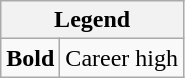<table class="wikitable mw-collapsible mw-collapsed">
<tr>
<th colspan="2">Legend</th>
</tr>
<tr>
<td><strong>Bold</strong></td>
<td>Career high</td>
</tr>
</table>
